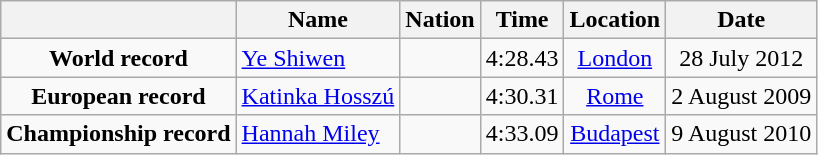<table class=wikitable style=text-align:center>
<tr>
<th></th>
<th>Name</th>
<th>Nation</th>
<th>Time</th>
<th>Location</th>
<th>Date</th>
</tr>
<tr>
<td><strong>World record</strong></td>
<td align=left><a href='#'>Ye Shiwen</a></td>
<td align=left></td>
<td align=left>4:28.43</td>
<td><a href='#'>London</a></td>
<td>28 July 2012</td>
</tr>
<tr>
<td><strong>European record</strong></td>
<td align=left><a href='#'>Katinka Hosszú</a></td>
<td align=left></td>
<td align=left>4:30.31</td>
<td><a href='#'>Rome</a></td>
<td>2 August 2009</td>
</tr>
<tr>
<td><strong>Championship record</strong></td>
<td align=left><a href='#'>Hannah Miley</a></td>
<td align=left></td>
<td align=left>4:33.09</td>
<td><a href='#'>Budapest</a></td>
<td>9 August 2010</td>
</tr>
</table>
